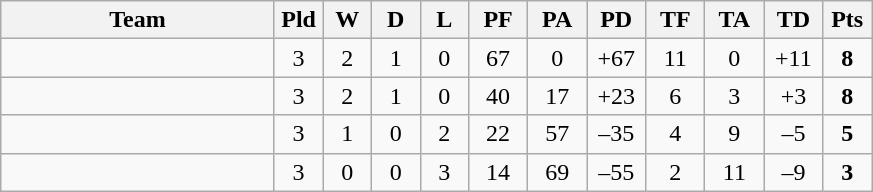<table class="wikitable" style="text-align:center;">
<tr>
<th width=175>Team</th>
<th width=25>Pld</th>
<th width=25>W</th>
<th width=25>D</th>
<th width=25>L</th>
<th width=32>PF</th>
<th width=32>PA</th>
<th width=32>PD</th>
<th width=32>TF</th>
<th width=32>TA</th>
<th width=32>TD</th>
<th width=25>Pts</th>
</tr>
<tr>
<td align="left"></td>
<td>3</td>
<td>2</td>
<td>1</td>
<td>0</td>
<td>67</td>
<td>0</td>
<td>+67</td>
<td>11</td>
<td>0</td>
<td>+11</td>
<td><strong>8</strong></td>
</tr>
<tr>
<td align="left"></td>
<td>3</td>
<td>2</td>
<td>1</td>
<td>0</td>
<td>40</td>
<td>17</td>
<td>+23</td>
<td>6</td>
<td>3</td>
<td>+3</td>
<td><strong>8</strong></td>
</tr>
<tr>
<td align="left"></td>
<td>3</td>
<td>1</td>
<td>0</td>
<td>2</td>
<td>22</td>
<td>57</td>
<td>–35</td>
<td>4</td>
<td>9</td>
<td>–5</td>
<td><strong>5</strong></td>
</tr>
<tr>
<td align="left"></td>
<td>3</td>
<td>0</td>
<td>0</td>
<td>3</td>
<td>14</td>
<td>69</td>
<td>–55</td>
<td>2</td>
<td>11</td>
<td>–9</td>
<td><strong>3</strong></td>
</tr>
</table>
